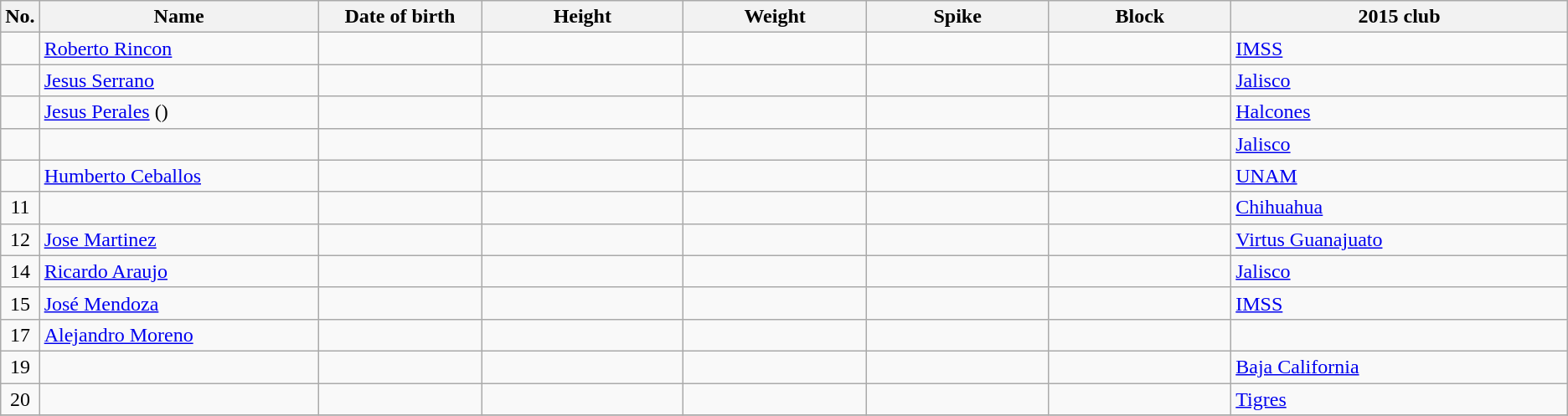<table class="wikitable sortable" style="font-size:100%; text-align:center;">
<tr>
<th>No.</th>
<th style="width:14em">Name</th>
<th style="width:8em">Date of birth</th>
<th style="width:10em">Height</th>
<th style="width:9em">Weight</th>
<th style="width:9em">Spike</th>
<th style="width:9em">Block</th>
<th style="width:17em">2015 club</th>
</tr>
<tr>
<td></td>
<td align=left><a href='#'>Roberto Rincon</a></td>
<td align=right></td>
<td></td>
<td></td>
<td></td>
<td></td>
<td align=left> <a href='#'>IMSS</a></td>
</tr>
<tr>
<td></td>
<td align=left><a href='#'>Jesus Serrano</a></td>
<td align=right></td>
<td></td>
<td></td>
<td></td>
<td></td>
<td align=left> <a href='#'>Jalisco</a></td>
</tr>
<tr>
<td></td>
<td align=left><a href='#'>Jesus Perales</a> ()</td>
<td align=right></td>
<td></td>
<td></td>
<td></td>
<td></td>
<td align=left> <a href='#'>Halcones</a></td>
</tr>
<tr>
<td></td>
<td align=left></td>
<td align=right></td>
<td></td>
<td></td>
<td></td>
<td></td>
<td align=left> <a href='#'>Jalisco</a></td>
</tr>
<tr>
<td></td>
<td align=left><a href='#'>Humberto Ceballos</a></td>
<td align=right></td>
<td></td>
<td></td>
<td></td>
<td></td>
<td align=left> <a href='#'>UNAM</a></td>
</tr>
<tr>
<td>11</td>
<td align=left></td>
<td align=right></td>
<td></td>
<td></td>
<td></td>
<td></td>
<td align=left> <a href='#'>Chihuahua</a></td>
</tr>
<tr>
<td>12</td>
<td align=left><a href='#'>Jose Martinez</a></td>
<td align=right></td>
<td></td>
<td></td>
<td></td>
<td></td>
<td align=left> <a href='#'>Virtus Guanajuato</a></td>
</tr>
<tr>
<td>14</td>
<td align=left><a href='#'>Ricardo Araujo</a></td>
<td align=right></td>
<td></td>
<td></td>
<td></td>
<td></td>
<td align=left> <a href='#'>Jalisco</a></td>
</tr>
<tr>
<td>15</td>
<td align=left><a href='#'>José Mendoza</a></td>
<td align=right></td>
<td></td>
<td></td>
<td></td>
<td></td>
<td align=left> <a href='#'>IMSS</a></td>
</tr>
<tr>
<td>17</td>
<td align=left><a href='#'>Alejandro Moreno</a></td>
<td align=right></td>
<td></td>
<td></td>
<td></td>
<td></td>
<td align=left></td>
</tr>
<tr>
<td>19</td>
<td align=left></td>
<td align=right></td>
<td></td>
<td></td>
<td></td>
<td></td>
<td align=left> <a href='#'>Baja California</a></td>
</tr>
<tr>
<td>20</td>
<td align=left></td>
<td align=right></td>
<td></td>
<td></td>
<td></td>
<td></td>
<td align=left> <a href='#'>Tigres</a></td>
</tr>
<tr>
</tr>
</table>
